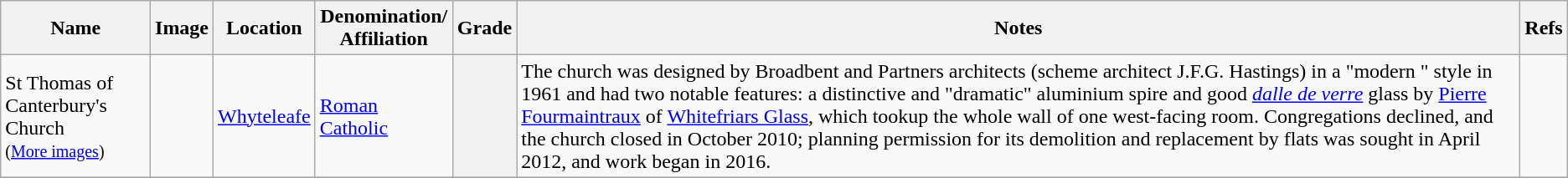<table class="wikitable sortable">
<tr>
<th align="center">Name</th>
<th align="center" class="unsortable">Image</th>
<th align="center">Location</th>
<th align="center">Denomination/<br>Affiliation</th>
<th align="center">Grade</th>
<th align="center" class="unsortable">Notes</th>
<th align="center" class="unsortable">Refs</th>
</tr>
<tr>
<td>St Thomas of Canterbury's Church<br><small>(<a href='#'>More images</a>)</small></td>
<td></td>
<td><a href='#'>Whyteleafe</a><br></td>
<td><a href='#'>Roman Catholic</a></td>
<th align="center"></th>
<td>The church was designed by Broadbent and Partners architects (scheme architect J.F.G. Hastings) in a "modern <a href='#'></a>" style in 1961 and had two notable features: a distinctive and "dramatic" aluminium spire and good <em><a href='#'>dalle de verre</a></em> glass by <a href='#'>Pierre Fourmaintraux</a> of <a href='#'>Whitefriars Glass</a>, which tookup the whole wall of one west-facing room.  Congregations declined, and the church closed in October 2010; planning permission for its demolition and replacement by flats was sought in April 2012, and work began in 2016.</td>
<td><br><br></td>
</tr>
<tr>
</tr>
</table>
